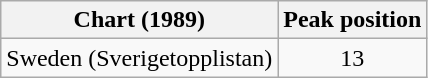<table class="wikitable">
<tr>
<th>Chart (1989)</th>
<th>Peak position</th>
</tr>
<tr>
<td>Sweden (Sverigetopplistan)</td>
<td align="center">13</td>
</tr>
</table>
